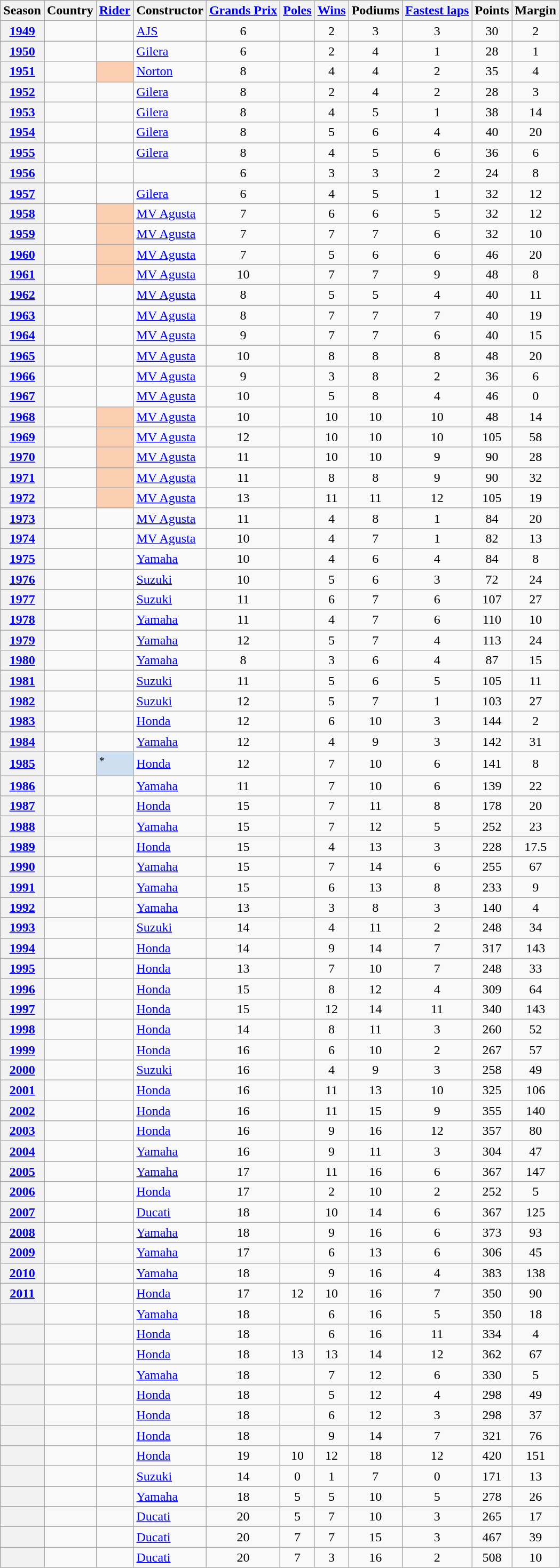<table class="wikitable plainrowheaders sortable">
<tr>
<th scope="col">Season</th>
<th scope="col">Country</th>
<th scope="col"><a href='#'>Rider</a></th>
<th scope="col">Constructor</th>
<th scope="col"><a href='#'>Grands Prix</a></th>
<th scope="col"><a href='#'>Poles</a></th>
<th scope="col"><a href='#'>Wins</a></th>
<th scope="col">Podiums</th>
<th scope="col"><a href='#'>Fastest laps</a></th>
<th scope="col">Points</th>
<th scope="col">Margin</th>
</tr>
<tr>
<th scope="row" style="text-align:center"><a href='#'>1949</a></th>
<td></td>
<td></td>
<td> <a href='#'>AJS</a></td>
<td align=center>6</td>
<td align=center></td>
<td align=center>2</td>
<td align=center>3</td>
<td align=center>3</td>
<td align=center>30</td>
<td align=center>2</td>
</tr>
<tr>
<th scope="row" style="text-align:center"><a href='#'>1950</a></th>
<td></td>
<td></td>
<td> <a href='#'>Gilera</a></td>
<td align=center>6</td>
<td align=center></td>
<td align=center>2</td>
<td align=center>4</td>
<td align=center>1</td>
<td align=center>28</td>
<td align=center>1</td>
</tr>
<tr>
<th scope="row" style="text-align:center"><a href='#'>1951</a></th>
<td></td>
<td style="background:#FBCEB1;"></td>
<td> <a href='#'>Norton</a></td>
<td align=center>8</td>
<td align=center></td>
<td align=center>4</td>
<td align=center>4</td>
<td align=center>2</td>
<td align=center>35</td>
<td align=center>4</td>
</tr>
<tr>
<th scope="row" style="text-align:center"><a href='#'>1952</a></th>
<td></td>
<td></td>
<td> <a href='#'>Gilera</a></td>
<td align=center>8</td>
<td align=center></td>
<td align=center>2</td>
<td align=center>4</td>
<td align=center>2</td>
<td align=center>28</td>
<td align=center>3</td>
</tr>
<tr>
<th scope="row" style="text-align:center"><a href='#'>1953</a></th>
<td></td>
<td></td>
<td> <a href='#'>Gilera</a></td>
<td align=center>8</td>
<td align=center></td>
<td align=center>4</td>
<td align=center>5</td>
<td align=center>1</td>
<td align=center>38</td>
<td align=center>14</td>
</tr>
<tr>
<th scope="row" style="text-align:center"><a href='#'>1954</a></th>
<td></td>
<td></td>
<td> <a href='#'>Gilera</a></td>
<td align=center>8</td>
<td align=center></td>
<td align=center>5</td>
<td align=center>6</td>
<td align=center>4</td>
<td align=center>40</td>
<td align=center>20</td>
</tr>
<tr>
<th scope="row" style="text-align:center"><a href='#'>1955</a></th>
<td></td>
<td></td>
<td> <a href='#'>Gilera</a></td>
<td align=center>8</td>
<td align=center></td>
<td align=center>4</td>
<td align=center>5</td>
<td align=center>6</td>
<td align=center>36</td>
<td align=center>6</td>
</tr>
<tr>
<th scope="row" style="text-align:center"><a href='#'>1956</a></th>
<td></td>
<td></td>
<td></td>
<td align=center>6</td>
<td align=center></td>
<td align=center>3</td>
<td align=center>3</td>
<td align=center>2</td>
<td align=center>24</td>
<td align=center>8</td>
</tr>
<tr>
<th scope="row" style="text-align:center"><a href='#'>1957</a></th>
<td></td>
<td></td>
<td> <a href='#'>Gilera</a></td>
<td align=center>6</td>
<td align=center></td>
<td align=center>4</td>
<td align=center>5</td>
<td align=center>1</td>
<td align=center>32</td>
<td align=center>12</td>
</tr>
<tr>
<th scope="row" style="text-align:center"><a href='#'>1958</a></th>
<td></td>
<td style="background:#FBCEB1;"><sup></sup></td>
<td> <a href='#'>MV Agusta</a></td>
<td align=center>7</td>
<td align=center></td>
<td align=center>6</td>
<td align=center>6</td>
<td align=center>5</td>
<td align=center>32</td>
<td align=center>12</td>
</tr>
<tr>
<th scope="row" style="text-align:center"><a href='#'>1959</a></th>
<td></td>
<td style="background:#FBCEB1;"><sup></sup></td>
<td> <a href='#'>MV Agusta</a></td>
<td align=center>7</td>
<td align=center></td>
<td align=center>7</td>
<td align=center>7</td>
<td align=center>6</td>
<td align=center>32</td>
<td align=center>10</td>
</tr>
<tr>
<th scope="row" style="text-align:center"><a href='#'>1960</a></th>
<td></td>
<td style="background:#FBCEB1;"><sup></sup></td>
<td> <a href='#'>MV Agusta</a></td>
<td align=center>7</td>
<td align=center></td>
<td align=center>5</td>
<td align=center>6</td>
<td align=center>6</td>
<td align=center>46</td>
<td align=center>20</td>
</tr>
<tr>
<th scope="row" style="text-align:center"><a href='#'>1961</a></th>
<td></td>
<td style="background:#FBCEB1;"><sup></sup></td>
<td> <a href='#'>MV Agusta</a></td>
<td align=center>10</td>
<td align=center></td>
<td align=center>7</td>
<td align=center>7</td>
<td align=center>9</td>
<td align=center>48</td>
<td align=center>8</td>
</tr>
<tr>
<th scope="row" style="text-align:center"><a href='#'>1962</a></th>
<td></td>
<td></td>
<td> <a href='#'>MV Agusta</a></td>
<td align=center>8</td>
<td align=center></td>
<td align=center>5</td>
<td align=center>5</td>
<td align=center>4</td>
<td align=center>40</td>
<td align=center>11</td>
</tr>
<tr>
<th scope="row" style="text-align:center"><a href='#'>1963</a></th>
<td></td>
<td></td>
<td> <a href='#'>MV Agusta</a></td>
<td align=center>8</td>
<td align=center></td>
<td align=center>7</td>
<td align=center>7</td>
<td align=center>7</td>
<td align=center>40</td>
<td align=center>19</td>
</tr>
<tr>
<th scope="row" style="text-align:center"><a href='#'>1964</a></th>
<td></td>
<td></td>
<td> <a href='#'>MV Agusta</a></td>
<td align=center>9</td>
<td align=center></td>
<td align=center>7</td>
<td align=center>7</td>
<td align=center>6</td>
<td align=center>40</td>
<td align=center>15</td>
</tr>
<tr>
<th scope="row" style="text-align:center"><a href='#'>1965</a></th>
<td></td>
<td></td>
<td> <a href='#'>MV Agusta</a></td>
<td align=center>10</td>
<td align=center></td>
<td align=center>8</td>
<td align=center>8</td>
<td align=center>8</td>
<td align=center>48</td>
<td align=center>20</td>
</tr>
<tr>
<th scope="row" style="text-align:center"><a href='#'>1966</a></th>
<td></td>
<td></td>
<td> <a href='#'>MV Agusta</a></td>
<td align=center>9</td>
<td align=center></td>
<td align=center>3</td>
<td align=center>8</td>
<td align=center>2</td>
<td align=center>36</td>
<td align=center>6</td>
</tr>
<tr>
<th scope="row" style="text-align:center"><a href='#'>1967</a></th>
<td></td>
<td></td>
<td> <a href='#'>MV Agusta</a></td>
<td align=center>10</td>
<td align=center></td>
<td align=center>5</td>
<td align=center>8</td>
<td align=center>4</td>
<td align=center>46</td>
<td align=center>0</td>
</tr>
<tr>
<th scope="row" style="text-align:center"><a href='#'>1968</a></th>
<td></td>
<td style="background:#FBCEB1;"></td>
<td> <a href='#'>MV Agusta</a></td>
<td align=center>10</td>
<td align=center></td>
<td align=center>10</td>
<td align=center>10</td>
<td align=center>10</td>
<td align=center>48</td>
<td align=center>14</td>
</tr>
<tr>
<th scope="row" style="text-align:center"><a href='#'>1969</a></th>
<td></td>
<td style="background:#FBCEB1;"><sup></sup></td>
<td> <a href='#'>MV Agusta</a></td>
<td align=center>12</td>
<td align=center></td>
<td align=center>10</td>
<td align=center>10</td>
<td align=center>10</td>
<td align=center>105</td>
<td align=center>58</td>
</tr>
<tr>
<th scope="row" style="text-align:center"><a href='#'>1970</a></th>
<td></td>
<td style="background:#FBCEB1;"><sup></sup></td>
<td> <a href='#'>MV Agusta</a></td>
<td align=center>11</td>
<td align=center></td>
<td align=center>10</td>
<td align=center>10</td>
<td align=center>9</td>
<td align=center>90</td>
<td align=center>28</td>
</tr>
<tr>
<th scope="row" style="text-align:center"><a href='#'>1971</a></th>
<td></td>
<td style="background:#FBCEB1;"><sup></sup></td>
<td> <a href='#'>MV Agusta</a></td>
<td align=center>11</td>
<td align=center></td>
<td align=center>8</td>
<td align=center>8</td>
<td align=center>9</td>
<td align=center>90</td>
<td align=center>32</td>
</tr>
<tr>
<th scope="row" style="text-align:center"><a href='#'>1972</a></th>
<td></td>
<td style="background:#FBCEB1;"><sup></sup></td>
<td> <a href='#'>MV Agusta</a></td>
<td align=center>13</td>
<td align=center></td>
<td align=center>11</td>
<td align=center>11</td>
<td align=center>12</td>
<td align=center>105</td>
<td align=center>19</td>
</tr>
<tr>
<th scope="row" style="text-align:center"><a href='#'>1973</a></th>
<td></td>
<td></td>
<td> <a href='#'>MV Agusta</a></td>
<td align=center>11</td>
<td align=center></td>
<td align=center>4</td>
<td align=center>8</td>
<td align=center>1</td>
<td align=center>84</td>
<td align=center>20</td>
</tr>
<tr>
<th scope="row" style="text-align:center"><a href='#'>1974</a></th>
<td></td>
<td></td>
<td> <a href='#'>MV Agusta</a></td>
<td align=center>10</td>
<td align=center></td>
<td align=center>4</td>
<td align=center>7</td>
<td align=center>1</td>
<td align=center>82</td>
<td align=center>13</td>
</tr>
<tr>
<th scope="row" style="text-align:center"><a href='#'>1975</a></th>
<td></td>
<td></td>
<td> <a href='#'>Yamaha</a></td>
<td align=center>10</td>
<td align=center></td>
<td align=center>4</td>
<td align=center>6</td>
<td align=center>4</td>
<td align=center>84</td>
<td align=center>8</td>
</tr>
<tr>
<th scope="row" style="text-align:center"><a href='#'>1976</a></th>
<td></td>
<td></td>
<td> <a href='#'>Suzuki</a></td>
<td align=center>10</td>
<td align=center></td>
<td align=center>5</td>
<td align=center>6</td>
<td align=center>3</td>
<td align=center>72</td>
<td align=center>24</td>
</tr>
<tr>
<th scope="row" style="text-align:center"><a href='#'>1977</a></th>
<td></td>
<td></td>
<td> <a href='#'>Suzuki</a></td>
<td align=center>11</td>
<td align=center></td>
<td align=center>6</td>
<td align=center>7</td>
<td align=center>6</td>
<td align=center>107</td>
<td align=center>27</td>
</tr>
<tr>
<th scope="row" style="text-align:center"><a href='#'>1978</a></th>
<td></td>
<td></td>
<td> <a href='#'>Yamaha</a></td>
<td align=center>11</td>
<td align=center></td>
<td align=center>4</td>
<td align=center>7</td>
<td align=center>6</td>
<td align=center>110</td>
<td align=center>10</td>
</tr>
<tr>
<th scope="row" style="text-align:center"><a href='#'>1979</a></th>
<td></td>
<td></td>
<td> <a href='#'>Yamaha</a></td>
<td align=center>12</td>
<td align=center></td>
<td align=center>5</td>
<td align=center>7</td>
<td align=center>4</td>
<td align=center>113</td>
<td align=center>24</td>
</tr>
<tr>
<th scope="row" style="text-align:center"><a href='#'>1980</a></th>
<td></td>
<td></td>
<td> <a href='#'>Yamaha</a></td>
<td align=center>8</td>
<td align=center></td>
<td align=center>3</td>
<td align=center>6</td>
<td align=center>4</td>
<td align=center>87</td>
<td align=center>15</td>
</tr>
<tr>
<th scope="row" style="text-align:center"><a href='#'>1981</a></th>
<td></td>
<td></td>
<td> <a href='#'>Suzuki</a></td>
<td align=center>11</td>
<td align=center></td>
<td align=center>5</td>
<td align=center>6</td>
<td align=center>5</td>
<td align=center>105</td>
<td align=center>11</td>
</tr>
<tr>
<th scope="row" style="text-align:center"><a href='#'>1982</a></th>
<td></td>
<td></td>
<td> <a href='#'>Suzuki</a></td>
<td align=center>12</td>
<td align=center></td>
<td align=center>5</td>
<td align=center>7</td>
<td align=center>1</td>
<td align=center>103</td>
<td align=center>27</td>
</tr>
<tr>
<th scope="row" style="text-align:center"><a href='#'>1983</a></th>
<td></td>
<td></td>
<td> <a href='#'>Honda</a></td>
<td align=center>12</td>
<td align=center></td>
<td align=center>6</td>
<td align=center>10</td>
<td align=center>3</td>
<td align=center>144</td>
<td align=center>2</td>
</tr>
<tr>
<th scope="row" style="text-align:center"><a href='#'>1984</a></th>
<td></td>
<td></td>
<td> <a href='#'>Yamaha</a></td>
<td align=center>12</td>
<td align=center></td>
<td align=center>4</td>
<td align=center>9</td>
<td align=center>3</td>
<td align=center>142</td>
<td align=center>31</td>
</tr>
<tr>
<th scope="row" style="text-align:center"><a href='#'>1985</a></th>
<td></td>
<td style="background:#cedff2;"><sup>*</sup></td>
<td> <a href='#'>Honda</a></td>
<td align=center>12</td>
<td align=center></td>
<td align=center>7</td>
<td align=center>10</td>
<td align=center>6</td>
<td align=center>141</td>
<td align=center>8</td>
</tr>
<tr>
<th scope="row" style="text-align:center"><a href='#'>1986</a></th>
<td></td>
<td></td>
<td> <a href='#'>Yamaha</a></td>
<td align=center>11</td>
<td align=center></td>
<td align=center>7</td>
<td align=center>10</td>
<td align=center>6</td>
<td align=center>139</td>
<td align=center>22</td>
</tr>
<tr>
<th scope="row" style="text-align:center"><a href='#'>1987</a></th>
<td></td>
<td></td>
<td> <a href='#'>Honda</a></td>
<td align=center>15</td>
<td align=center></td>
<td align=center>7</td>
<td align=center>11</td>
<td align=center>8</td>
<td align=center>178</td>
<td align=center>20</td>
</tr>
<tr>
<th scope="row" style="text-align:center"><a href='#'>1988</a></th>
<td></td>
<td></td>
<td> <a href='#'>Yamaha</a></td>
<td align=center>15</td>
<td align=center></td>
<td align=center>7</td>
<td align=center>12</td>
<td align=center>5</td>
<td align=center>252</td>
<td align=center>23</td>
</tr>
<tr>
<th scope="row" style="text-align:center"><a href='#'>1989</a></th>
<td></td>
<td></td>
<td> <a href='#'>Honda</a></td>
<td align=center>15</td>
<td align=center></td>
<td align=center>4</td>
<td align=center>13</td>
<td align=center>3</td>
<td align=center>228</td>
<td align=center>17.5</td>
</tr>
<tr>
<th scope="row" style="text-align:center"><a href='#'>1990</a></th>
<td></td>
<td></td>
<td> <a href='#'>Yamaha</a></td>
<td align=center>15</td>
<td align=center></td>
<td align=center>7</td>
<td align=center>14</td>
<td align=center>6</td>
<td align=center>255</td>
<td align=center>67</td>
</tr>
<tr>
<th scope="row" style="text-align:center"><a href='#'>1991</a></th>
<td></td>
<td></td>
<td> <a href='#'>Yamaha</a></td>
<td align=center>15</td>
<td align=center></td>
<td align=center>6</td>
<td align=center>13</td>
<td align=center>8</td>
<td align=center>233</td>
<td align=center>9</td>
</tr>
<tr>
<th scope="row" style="text-align:center"><a href='#'>1992</a></th>
<td></td>
<td></td>
<td> <a href='#'>Yamaha</a></td>
<td align=center>13</td>
<td align=center></td>
<td align=center>3</td>
<td align=center>8</td>
<td align=center>3</td>
<td align=center>140</td>
<td align=center>4</td>
</tr>
<tr>
<th scope="row" style="text-align:center"><a href='#'>1993</a></th>
<td></td>
<td></td>
<td> <a href='#'>Suzuki</a></td>
<td align=center>14</td>
<td align=center></td>
<td align=center>4</td>
<td align=center>11</td>
<td align=center>2</td>
<td align=center>248</td>
<td align=center>34</td>
</tr>
<tr>
<th scope="row" style="text-align:center"><a href='#'>1994</a></th>
<td></td>
<td></td>
<td> <a href='#'>Honda</a></td>
<td align=center>14</td>
<td align=center></td>
<td align=center>9</td>
<td align=center>14</td>
<td align=center>7</td>
<td align=center>317</td>
<td align=center>143</td>
</tr>
<tr>
<th scope="row" style="text-align:center"><a href='#'>1995</a></th>
<td></td>
<td></td>
<td> <a href='#'>Honda</a></td>
<td align=center>13</td>
<td align=center></td>
<td align=center>7</td>
<td align=center>10</td>
<td align=center>7</td>
<td align=center>248</td>
<td align=center>33</td>
</tr>
<tr>
<th scope="row" style="text-align:center"><a href='#'>1996</a></th>
<td></td>
<td></td>
<td> <a href='#'>Honda</a></td>
<td align=center>15</td>
<td align=center></td>
<td align=center>8</td>
<td align=center>12</td>
<td align=center>4</td>
<td align=center>309</td>
<td align=center>64</td>
</tr>
<tr>
<th scope="row" style="text-align:center"><a href='#'>1997</a></th>
<td></td>
<td></td>
<td> <a href='#'>Honda</a></td>
<td align=center>15</td>
<td align=center></td>
<td align=center>12</td>
<td align=center>14</td>
<td align=center>11</td>
<td align=center>340</td>
<td align=center>143</td>
</tr>
<tr>
<th scope="row" style="text-align:center"><a href='#'>1998</a></th>
<td></td>
<td></td>
<td> <a href='#'>Honda</a></td>
<td align=center>14</td>
<td align=center></td>
<td align=center>8</td>
<td align=center>11</td>
<td align=center>3</td>
<td align=center>260</td>
<td align=center>52</td>
</tr>
<tr>
<th scope="row" style="text-align:center"><a href='#'>1999</a></th>
<td></td>
<td></td>
<td> <a href='#'>Honda</a></td>
<td align=center>16</td>
<td align=center></td>
<td align=center>6</td>
<td align=center>10</td>
<td align=center>2</td>
<td align=center>267</td>
<td align=center>57</td>
</tr>
<tr>
<th scope="row" style="text-align:center"><a href='#'>2000</a></th>
<td></td>
<td></td>
<td> <a href='#'>Suzuki</a></td>
<td align=center>16</td>
<td align=center></td>
<td align=center>4</td>
<td align=center>9</td>
<td align=center>3</td>
<td align=center>258</td>
<td align=center>49</td>
</tr>
<tr>
<th scope="row" style="text-align:center"><a href='#'>2001</a></th>
<td></td>
<td></td>
<td> <a href='#'>Honda</a></td>
<td align=center>16</td>
<td align=center></td>
<td align=center>11</td>
<td align=center>13</td>
<td align=center>10</td>
<td align=center>325</td>
<td align=center>106</td>
</tr>
<tr>
<th scope="row" style="text-align:center"><a href='#'>2002</a></th>
<td></td>
<td></td>
<td> <a href='#'>Honda</a></td>
<td align=center>16</td>
<td align=center></td>
<td align=center>11</td>
<td align=center>15</td>
<td align=center>9</td>
<td align=center>355</td>
<td align=center>140</td>
</tr>
<tr>
<th scope="row" style="text-align:center"><a href='#'>2003</a></th>
<td></td>
<td></td>
<td> <a href='#'>Honda</a></td>
<td align=center>16</td>
<td align=center></td>
<td align=center>9</td>
<td align=center>16</td>
<td align=center>12</td>
<td align=center>357</td>
<td align=center>80</td>
</tr>
<tr>
<th scope="row" style="text-align:center"><a href='#'>2004</a></th>
<td></td>
<td></td>
<td> <a href='#'>Yamaha</a></td>
<td align=center>16</td>
<td align=center></td>
<td align=center>9</td>
<td align=center>11</td>
<td align=center>3</td>
<td align=center>304</td>
<td align=center>47</td>
</tr>
<tr>
<th scope="row" style="text-align:center"><a href='#'>2005</a></th>
<td></td>
<td></td>
<td> <a href='#'>Yamaha</a></td>
<td align=center>17</td>
<td align=center></td>
<td align=center>11</td>
<td align=center>16</td>
<td align=center>6</td>
<td align=center>367</td>
<td align=center>147</td>
</tr>
<tr>
<th scope="row" style="text-align:center"><a href='#'>2006</a></th>
<td></td>
<td></td>
<td> <a href='#'>Honda</a></td>
<td align=center>17</td>
<td align=center></td>
<td align=center>2</td>
<td align=center>10</td>
<td align=center>2</td>
<td align=center>252</td>
<td align=center>5</td>
</tr>
<tr>
<th scope="row" style="text-align:center"><a href='#'>2007</a></th>
<td></td>
<td></td>
<td> <a href='#'>Ducati</a></td>
<td align=center>18</td>
<td align=center></td>
<td align=center>10</td>
<td align=center>14</td>
<td align=center>6</td>
<td align=center>367</td>
<td align=center>125</td>
</tr>
<tr>
<th scope="row" style="text-align:center"><a href='#'>2008</a></th>
<td></td>
<td></td>
<td> <a href='#'>Yamaha</a></td>
<td align=center>18</td>
<td align=center></td>
<td align=center>9</td>
<td align=center>16</td>
<td align=center>6</td>
<td align=center>373</td>
<td align=center>93</td>
</tr>
<tr>
<th scope="row" style="text-align:center"><a href='#'>2009</a></th>
<td></td>
<td></td>
<td> <a href='#'>Yamaha</a></td>
<td align=center>17</td>
<td align=center></td>
<td align=center>6</td>
<td align=center>13</td>
<td align=center>6</td>
<td align=center>306</td>
<td align=center>45</td>
</tr>
<tr>
<th scope="row" style="text-align:center"><a href='#'>2010</a></th>
<td></td>
<td></td>
<td> <a href='#'>Yamaha</a></td>
<td align=center>18</td>
<td align=center></td>
<td align=center>9</td>
<td align=center>16</td>
<td align=center>4</td>
<td align=center>383</td>
<td align=center>138</td>
</tr>
<tr>
<th scope="row" style="text-align:center"><a href='#'>2011</a></th>
<td></td>
<td></td>
<td> <a href='#'>Honda</a></td>
<td align=center>17</td>
<td align=center>12</td>
<td align=center>10</td>
<td align=center>16</td>
<td align=center>7</td>
<td align=center>350</td>
<td align=center>90</td>
</tr>
<tr>
<th scope="row" style="text-align:center"></th>
<td></td>
<td></td>
<td> <a href='#'>Yamaha</a></td>
<td align=center>18</td>
<td align=center></td>
<td align=center>6</td>
<td align=center>16</td>
<td align=center>5</td>
<td align=center>350</td>
<td align=center>18</td>
</tr>
<tr>
<th scope="row" style="text-align:center"></th>
<td></td>
<td></td>
<td> <a href='#'>Honda</a></td>
<td align=center>18</td>
<td align=center></td>
<td align=center>6</td>
<td align=center>16</td>
<td align=center>11</td>
<td align=center>334</td>
<td align=center>4</td>
</tr>
<tr>
<th scope="row" style="text-align:center"></th>
<td></td>
<td></td>
<td> <a href='#'>Honda</a></td>
<td align=center>18</td>
<td align=center>13</td>
<td align=center>13</td>
<td align=center>14</td>
<td align=center>12</td>
<td align=center>362</td>
<td align=center>67</td>
</tr>
<tr>
<th scope="row" style="text-align:center"></th>
<td></td>
<td></td>
<td> <a href='#'>Yamaha</a></td>
<td align=center>18</td>
<td align=center></td>
<td align=center>7</td>
<td align=center>12</td>
<td align=center>6</td>
<td align=center>330</td>
<td align=center>5</td>
</tr>
<tr>
<th scope="row" style="text-align:center"></th>
<td></td>
<td></td>
<td> <a href='#'>Honda</a></td>
<td align=center>18</td>
<td align=center></td>
<td align=center>5</td>
<td align=center>12</td>
<td align=center>4</td>
<td align=center>298</td>
<td align=center>49</td>
</tr>
<tr>
<th scope="row" style="text-align:center"></th>
<td></td>
<td></td>
<td> <a href='#'>Honda</a></td>
<td align=center>18</td>
<td align=center></td>
<td align=center>6</td>
<td align=center>12</td>
<td align=center>3</td>
<td align=center>298</td>
<td align=center>37</td>
</tr>
<tr>
<th scope="row" style="text-align:center"></th>
<td></td>
<td></td>
<td> <a href='#'>Honda</a></td>
<td align=center>18</td>
<td align=center></td>
<td align=center>9</td>
<td align=center>14</td>
<td align=center>7</td>
<td align=center>321</td>
<td align=center>76</td>
</tr>
<tr>
<th scope="row" style="text-align:center"></th>
<td></td>
<td></td>
<td> <a href='#'>Honda</a></td>
<td align=center>19</td>
<td align=center>10</td>
<td align=center>12</td>
<td align=center>18</td>
<td align=center>12</td>
<td align=center>420</td>
<td align=center>151</td>
</tr>
<tr>
<th scope="row" style="text-align:center"></th>
<td></td>
<td></td>
<td> <a href='#'>Suzuki</a></td>
<td align=center>14</td>
<td align=center>0</td>
<td align=center>1</td>
<td align=center>7</td>
<td align=center>0</td>
<td align=center>171</td>
<td align=center>13</td>
</tr>
<tr>
<th scope="row" style="text-align:center"></th>
<td></td>
<td></td>
<td> <a href='#'>Yamaha</a></td>
<td align=center>18</td>
<td align=center>5</td>
<td align=center>5</td>
<td align=center>10</td>
<td align=center>5</td>
<td align=center>278</td>
<td align=center>26</td>
</tr>
<tr>
<th scope="row" style="text-align:center"></th>
<td></td>
<td></td>
<td> <a href='#'>Ducati</a></td>
<td align=center>20</td>
<td align=center>5</td>
<td align=center>7</td>
<td align=center>10</td>
<td align=center>3</td>
<td align=center>265</td>
<td align=center>17</td>
</tr>
<tr>
<th scope="row" style="text-align:center"></th>
<td></td>
<td></td>
<td> <a href='#'>Ducati</a></td>
<td align=center>20</td>
<td align=center>7</td>
<td align=center>7</td>
<td align=center>15</td>
<td align=center>3</td>
<td align=center>467</td>
<td align=center>39</td>
</tr>
<tr>
<th scope="row" style="text-align:center"></th>
<td></td>
<td></td>
<td> <a href='#'>Ducati</a></td>
<td align=center>20</td>
<td align=center>7</td>
<td align=center>3</td>
<td align=center>16</td>
<td align=center>2</td>
<td align=center>508</td>
<td align=center>10</td>
</tr>
</table>
